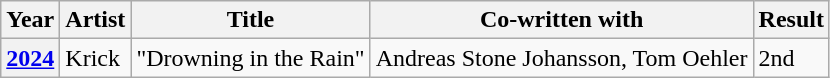<table class="wikitable plainrowheaders">
<tr>
<th scope="col">Year</th>
<th scope="col">Artist</th>
<th scope="col">Title</th>
<th scope="col">Co-written with</th>
<th scope="col">Result</th>
</tr>
<tr>
<th scope="row"><a href='#'>2024</a></th>
<td>Krick</td>
<td>"Drowning in the Rain"</td>
<td>Andreas Stone Johansson, Tom Oehler</td>
<td>2nd</td>
</tr>
</table>
